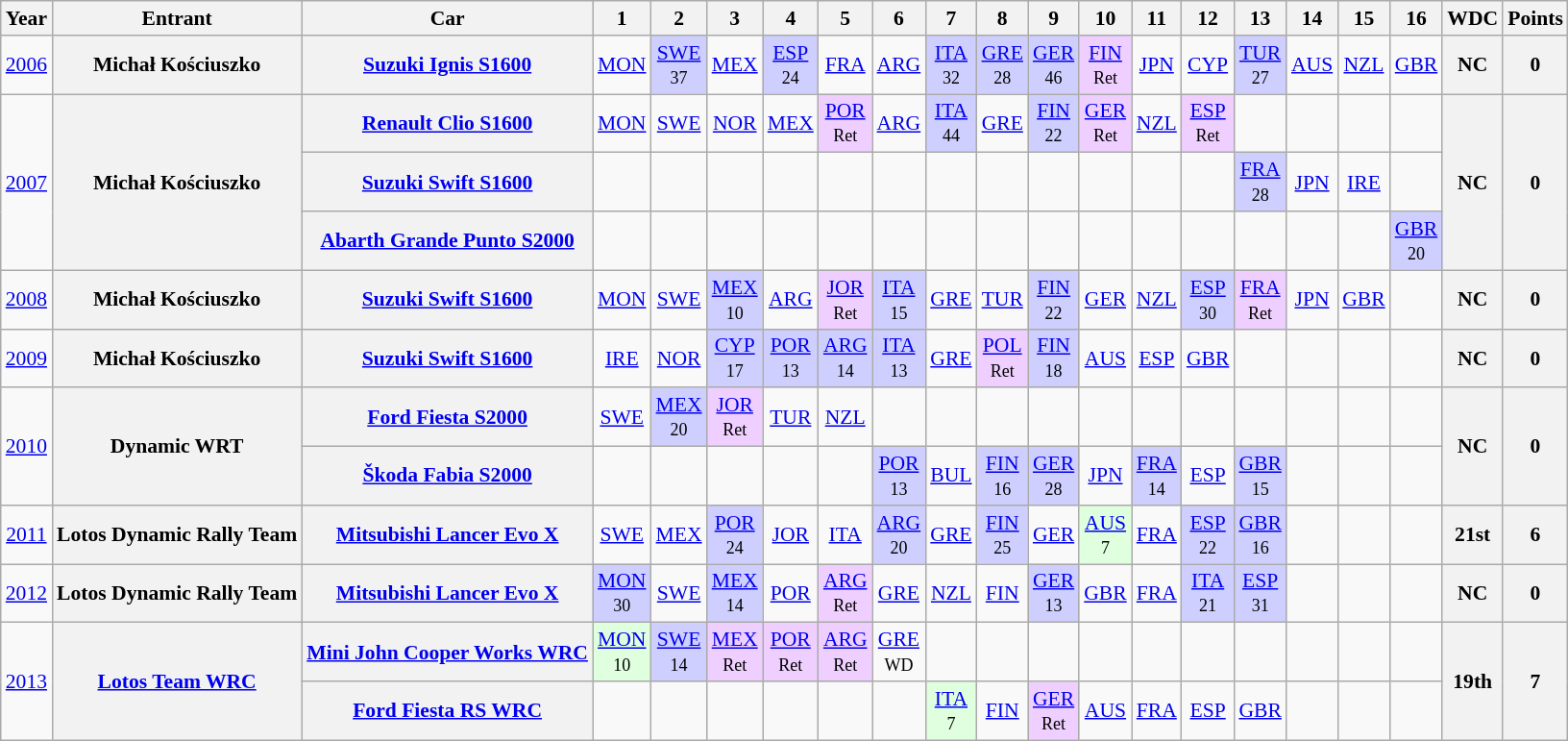<table class="wikitable" border="1" style="text-align:center; font-size:90%;">
<tr>
<th>Year</th>
<th>Entrant</th>
<th>Car</th>
<th>1</th>
<th>2</th>
<th>3</th>
<th>4</th>
<th>5</th>
<th>6</th>
<th>7</th>
<th>8</th>
<th>9</th>
<th>10</th>
<th>11</th>
<th>12</th>
<th>13</th>
<th>14</th>
<th>15</th>
<th>16</th>
<th>WDC</th>
<th>Points</th>
</tr>
<tr>
<td><a href='#'>2006</a></td>
<th>Michał Kościuszko</th>
<th><a href='#'>Suzuki Ignis S1600</a></th>
<td><a href='#'>MON</a></td>
<td style="background:#CFCFFF;"><a href='#'>SWE</a><br><small>37</small></td>
<td><a href='#'>MEX</a></td>
<td style="background:#CFCFFF;"><a href='#'>ESP</a><br><small>24</small></td>
<td><a href='#'>FRA</a></td>
<td><a href='#'>ARG</a></td>
<td style="background:#CFCFFF;"><a href='#'>ITA</a><br><small>32</small></td>
<td style="background:#CFCFFF;"><a href='#'>GRE</a><br><small>28</small></td>
<td style="background:#CFCFFF;"><a href='#'>GER</a><br><small>46</small></td>
<td style="background:#EFCFFF;"><a href='#'>FIN</a><br><small>Ret</small></td>
<td><a href='#'>JPN</a></td>
<td><a href='#'>CYP</a></td>
<td style="background:#CFCFFF;"><a href='#'>TUR</a><br><small>27</small></td>
<td><a href='#'>AUS</a></td>
<td><a href='#'>NZL</a></td>
<td><a href='#'>GBR</a></td>
<th>NC</th>
<th>0</th>
</tr>
<tr>
<td rowspan=3><a href='#'>2007</a></td>
<th rowspan=3>Michał Kościuszko</th>
<th><a href='#'>Renault Clio S1600</a></th>
<td><a href='#'>MON</a></td>
<td><a href='#'>SWE</a></td>
<td><a href='#'>NOR</a></td>
<td><a href='#'>MEX</a></td>
<td style="background:#EFCFFF;"><a href='#'>POR</a><br><small>Ret</small></td>
<td><a href='#'>ARG</a></td>
<td style="background:#CFCFFF;"><a href='#'>ITA</a><br><small>44</small></td>
<td><a href='#'>GRE</a></td>
<td style="background:#CFCFFF;"><a href='#'>FIN</a><br><small>22</small></td>
<td style="background:#EFCFFF;"><a href='#'>GER</a><br><small>Ret</small></td>
<td><a href='#'>NZL</a></td>
<td style="background:#EFCFFF;"><a href='#'>ESP</a><br><small>Ret</small></td>
<td></td>
<td></td>
<td></td>
<td></td>
<th rowspan=3>NC</th>
<th rowspan=3>0</th>
</tr>
<tr>
<th><a href='#'>Suzuki Swift S1600</a></th>
<td></td>
<td></td>
<td></td>
<td></td>
<td></td>
<td></td>
<td></td>
<td></td>
<td></td>
<td></td>
<td></td>
<td></td>
<td style="background:#CFCFFF;"><a href='#'>FRA</a><br><small>28</small></td>
<td><a href='#'>JPN</a></td>
<td><a href='#'>IRE</a></td>
<td></td>
</tr>
<tr>
<th><a href='#'>Abarth Grande Punto S2000</a></th>
<td></td>
<td></td>
<td></td>
<td></td>
<td></td>
<td></td>
<td></td>
<td></td>
<td></td>
<td></td>
<td></td>
<td></td>
<td></td>
<td></td>
<td></td>
<td style="background:#CFCFFF;"><a href='#'>GBR</a><br><small>20</small></td>
</tr>
<tr>
<td><a href='#'>2008</a></td>
<th>Michał Kościuszko</th>
<th><a href='#'>Suzuki Swift S1600</a></th>
<td><a href='#'>MON</a></td>
<td><a href='#'>SWE</a></td>
<td style="background:#CFCFFF;"><a href='#'>MEX</a><br><small>10</small></td>
<td><a href='#'>ARG</a></td>
<td style="background:#EFCFFF;"><a href='#'>JOR</a><br><small>Ret</small></td>
<td style="background:#CFCFFF;"><a href='#'>ITA</a><br><small>15</small></td>
<td><a href='#'>GRE</a></td>
<td><a href='#'>TUR</a></td>
<td style="background:#CFCFFF;"><a href='#'>FIN</a><br><small>22</small></td>
<td><a href='#'>GER</a></td>
<td><a href='#'>NZL</a></td>
<td style="background:#CFCFFF;"><a href='#'>ESP</a><br><small>30</small></td>
<td style="background:#EFCFFF;"><a href='#'>FRA</a><br><small>Ret</small></td>
<td><a href='#'>JPN</a></td>
<td><a href='#'>GBR</a></td>
<td></td>
<th>NC</th>
<th>0</th>
</tr>
<tr>
<td><a href='#'>2009</a></td>
<th>Michał Kościuszko</th>
<th><a href='#'>Suzuki Swift S1600</a></th>
<td><a href='#'>IRE</a></td>
<td><a href='#'>NOR</a></td>
<td style="background:#CFCFFF;"><a href='#'>CYP</a><br><small>17</small></td>
<td style="background:#CFCFFF;"><a href='#'>POR</a><br><small>13</small></td>
<td style="background:#CFCFFF;"><a href='#'>ARG</a><br><small>14</small></td>
<td style="background:#CFCFFF;"><a href='#'>ITA</a><br><small>13</small></td>
<td><a href='#'>GRE</a></td>
<td style="background:#EFCFFF;"><a href='#'>POL</a><br><small>Ret</small></td>
<td style="background:#CFCFFF;"><a href='#'>FIN</a><br><small>18</small></td>
<td><a href='#'>AUS</a></td>
<td><a href='#'>ESP</a></td>
<td><a href='#'>GBR</a></td>
<td></td>
<td></td>
<td></td>
<td></td>
<th>NC</th>
<th>0</th>
</tr>
<tr>
<td rowspan=2><a href='#'>2010</a></td>
<th rowspan=2>Dynamic WRT</th>
<th><a href='#'>Ford Fiesta S2000</a></th>
<td><a href='#'>SWE</a></td>
<td style="background:#CFCFFF;"><a href='#'>MEX</a><br><small>20</small></td>
<td style="background:#EFCFFF;"><a href='#'>JOR</a><br><small>Ret</small></td>
<td><a href='#'>TUR</a></td>
<td><a href='#'>NZL</a></td>
<td></td>
<td></td>
<td></td>
<td></td>
<td></td>
<td></td>
<td></td>
<td></td>
<td></td>
<td></td>
<td></td>
<th rowspan=2>NC</th>
<th rowspan=2>0</th>
</tr>
<tr>
<th><a href='#'>Škoda Fabia S2000</a></th>
<td></td>
<td></td>
<td></td>
<td></td>
<td></td>
<td style="background:#CFCFFF;"><a href='#'>POR</a><br><small>13</small></td>
<td><a href='#'>BUL</a></td>
<td style="background:#CFCFFF;"><a href='#'>FIN</a><br><small>16</small></td>
<td style="background:#CFCFFF;"><a href='#'>GER</a><br><small>28</small></td>
<td><a href='#'>JPN</a></td>
<td style="background:#CFCFFF;"><a href='#'>FRA</a><br><small>14</small></td>
<td><a href='#'>ESP</a></td>
<td style="background:#CFCFFF;"><a href='#'>GBR</a><br><small>15</small></td>
<td></td>
<td></td>
<td></td>
</tr>
<tr>
<td><a href='#'>2011</a></td>
<th>Lotos Dynamic Rally Team</th>
<th><a href='#'>Mitsubishi Lancer Evo X</a></th>
<td><a href='#'>SWE</a></td>
<td><a href='#'>MEX</a></td>
<td style="background:#CFCFFF;"><a href='#'>POR</a><br><small>24</small></td>
<td><a href='#'>JOR</a></td>
<td><a href='#'>ITA</a></td>
<td style="background:#CFCFFF;"><a href='#'>ARG</a><br><small>20</small></td>
<td><a href='#'>GRE</a></td>
<td style="background:#CFCFFF;"><a href='#'>FIN</a><br><small>25</small></td>
<td><a href='#'>GER</a></td>
<td style="background:#DFFFDF;"><a href='#'>AUS</a><br><small>7</small></td>
<td><a href='#'>FRA</a></td>
<td style="background:#CFCFFF;"><a href='#'>ESP</a><br><small>22</small></td>
<td style="background:#CFCFFF;"><a href='#'>GBR</a><br><small>16</small></td>
<td></td>
<td></td>
<td></td>
<th>21st</th>
<th>6</th>
</tr>
<tr>
<td><a href='#'>2012</a></td>
<th>Lotos Dynamic Rally Team</th>
<th><a href='#'>Mitsubishi Lancer Evo X</a></th>
<td style="background:#CFCFFF;"><a href='#'>MON</a><br><small>30</small></td>
<td><a href='#'>SWE</a></td>
<td style="background:#CFCFFF;"><a href='#'>MEX</a><br><small>14</small></td>
<td><a href='#'>POR</a></td>
<td style="background:#EFCFFF;"><a href='#'>ARG</a><br><small>Ret</small></td>
<td><a href='#'>GRE</a></td>
<td><a href='#'>NZL</a></td>
<td><a href='#'>FIN</a></td>
<td style="background:#CFCFFF;"><a href='#'>GER</a><br><small>13</small></td>
<td><a href='#'>GBR</a></td>
<td><a href='#'>FRA</a></td>
<td style="background:#CFCFFF;"><a href='#'>ITA</a><br><small>21</small></td>
<td style="background:#CFCFFF;"><a href='#'>ESP</a><br><small>31</small></td>
<td></td>
<td></td>
<td></td>
<th>NC</th>
<th>0</th>
</tr>
<tr>
<td rowspan=2><a href='#'>2013</a></td>
<th rowspan=2><a href='#'>Lotos Team WRC</a></th>
<th><a href='#'>Mini John Cooper Works WRC</a></th>
<td style="background:#DFFFDF;"><a href='#'>MON</a><br><small>10</small></td>
<td style="background:#CFCFFF;"><a href='#'>SWE</a><br><small>14</small></td>
<td style="background:#EFCFFF;"><a href='#'>MEX</a><br><small>Ret</small></td>
<td style="background:#EFCFFF;"><a href='#'>POR</a><br><small>Ret</small></td>
<td style="background:#EFCFFF;"><a href='#'>ARG</a><br><small>Ret</small></td>
<td><a href='#'>GRE</a><br><small>WD</small></td>
<td></td>
<td></td>
<td></td>
<td></td>
<td></td>
<td></td>
<td></td>
<td></td>
<td></td>
<td></td>
<th rowspan=2>19th</th>
<th rowspan=2>7</th>
</tr>
<tr>
<th><a href='#'>Ford Fiesta RS WRC</a></th>
<td></td>
<td></td>
<td></td>
<td></td>
<td></td>
<td></td>
<td style="background:#DFFFDF;"><a href='#'>ITA</a><br><small>7</small></td>
<td><a href='#'>FIN</a></td>
<td style="background:#EFCFFF;"><a href='#'>GER</a><br><small>Ret</small></td>
<td><a href='#'>AUS</a></td>
<td><a href='#'>FRA</a></td>
<td><a href='#'>ESP</a></td>
<td><a href='#'>GBR</a></td>
<td></td>
<td></td>
<td></td>
</tr>
</table>
